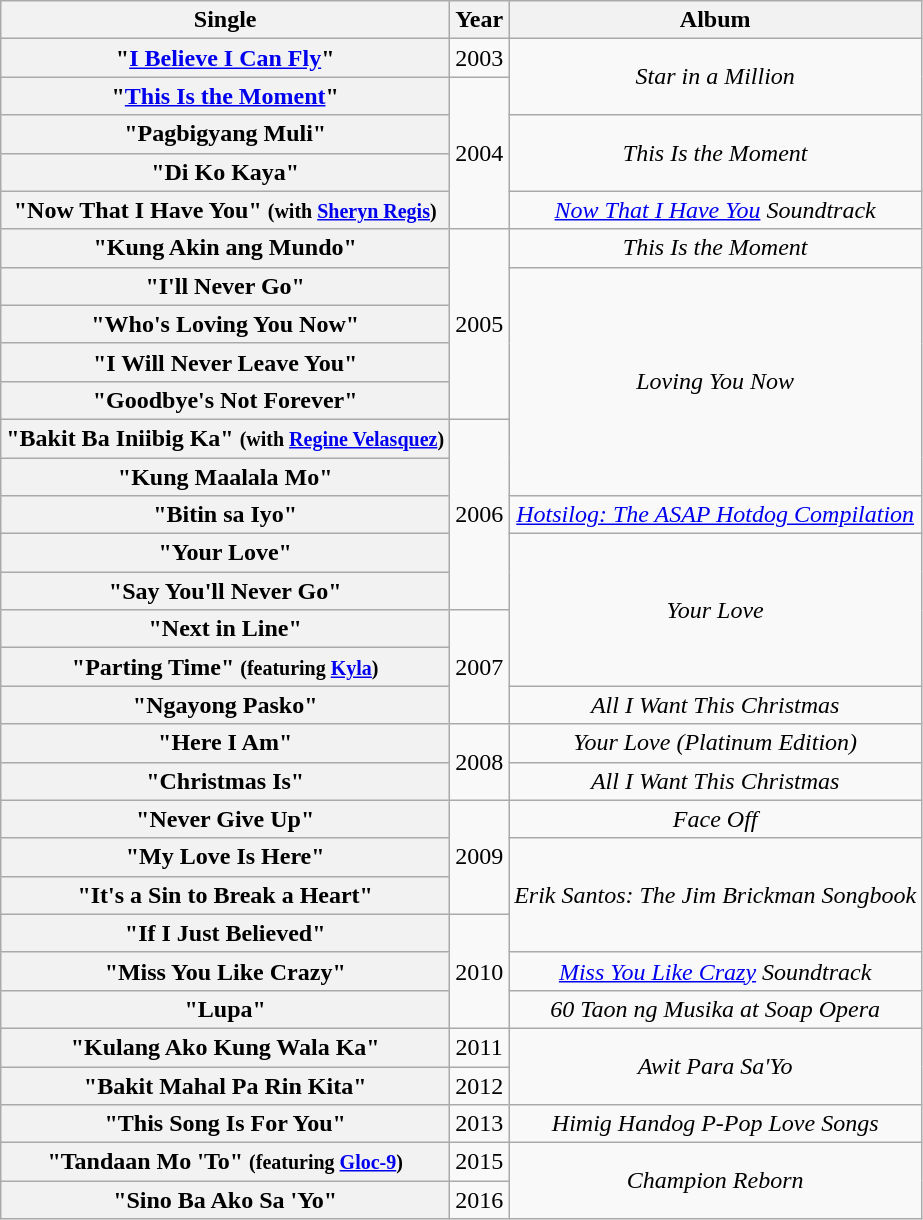<table class="wikitable plainrowheaders" style="text-align:center">
<tr>
<th>Single</th>
<th>Year</th>
<th>Album</th>
</tr>
<tr>
<th scope="row">"<a href='#'>I Believe I Can Fly</a>"</th>
<td>2003</td>
<td rowspan="2"><em>Star in a Million</em></td>
</tr>
<tr>
<th scope="row">"<a href='#'>This Is the Moment</a>"</th>
<td rowspan="4">2004</td>
</tr>
<tr>
<th scope="row">"Pagbigyang Muli"</th>
<td rowspan="2"><em>This Is the Moment</em></td>
</tr>
<tr>
<th scope="row">"Di Ko Kaya"</th>
</tr>
<tr>
<th scope="row">"Now That I Have You" <small>(with <a href='#'>Sheryn Regis</a>)</small></th>
<td><em><a href='#'>Now That I Have You</a> Soundtrack</em></td>
</tr>
<tr>
<th scope="row">"Kung Akin ang Mundo"</th>
<td rowspan="5">2005</td>
<td><em>This Is the Moment</em></td>
</tr>
<tr>
<th scope="row">"I'll Never Go"</th>
<td rowspan="6"><em>Loving You Now</em></td>
</tr>
<tr>
<th scope="row">"Who's Loving You Now"</th>
</tr>
<tr>
<th scope="row">"I Will Never Leave You"</th>
</tr>
<tr>
<th scope="row">"Goodbye's Not Forever"</th>
</tr>
<tr>
<th scope="row">"Bakit Ba Iniibig Ka" <small>(with <a href='#'>Regine Velasquez</a>)</small></th>
<td rowspan="5">2006</td>
</tr>
<tr>
<th scope="row">"Kung Maalala Mo"</th>
</tr>
<tr>
<th scope="row">"Bitin sa Iyo"</th>
<td><em><a href='#'>Hotsilog: The ASAP Hotdog Compilation</a></em></td>
</tr>
<tr>
<th scope="row">"Your Love"</th>
<td rowspan="4"><em>Your Love</em></td>
</tr>
<tr>
<th scope="row">"Say You'll Never Go"</th>
</tr>
<tr>
<th scope="row">"Next in Line"</th>
<td rowspan="3">2007</td>
</tr>
<tr>
<th scope="row">"Parting Time" <small>(featuring <a href='#'>Kyla</a>)</small></th>
</tr>
<tr>
<th scope="row">"Ngayong Pasko"</th>
<td><em>All I Want This Christmas</em></td>
</tr>
<tr>
<th scope="row">"Here I Am"</th>
<td rowspan="2">2008</td>
<td><em>Your Love (Platinum Edition)</em></td>
</tr>
<tr>
<th scope="row">"Christmas Is"</th>
<td><em>All I Want This Christmas</em></td>
</tr>
<tr>
<th scope="row">"Never Give Up"</th>
<td rowspan="3">2009</td>
<td><em>Face Off</em></td>
</tr>
<tr>
<th scope="row">"My Love Is Here"</th>
<td rowspan="3"><em>Erik Santos: The Jim Brickman Songbook</em></td>
</tr>
<tr>
<th scope="row">"It's a Sin to Break a Heart"</th>
</tr>
<tr>
<th scope="row">"If I Just Believed"</th>
<td rowspan="3">2010</td>
</tr>
<tr>
<th scope="row">"Miss You Like Crazy"</th>
<td><em><a href='#'>Miss You Like Crazy</a> Soundtrack</em></td>
</tr>
<tr>
<th scope="row">"Lupa"</th>
<td><em>60 Taon ng Musika at Soap Opera</em></td>
</tr>
<tr>
<th scope="row">"Kulang Ako Kung Wala Ka"</th>
<td>2011</td>
<td rowspan="2"><em>Awit Para Sa'Yo</em></td>
</tr>
<tr>
<th scope="row">"Bakit Mahal Pa Rin Kita"</th>
<td>2012</td>
</tr>
<tr>
<th scope="row">"This Song Is For You"</th>
<td>2013</td>
<td><em>Himig Handog P-Pop Love Songs</em></td>
</tr>
<tr>
<th scope="row">"Tandaan Mo 'To" <small>(featuring <a href='#'>Gloc-9</a>)</small></th>
<td>2015</td>
<td rowspan="2"><em>Champion Reborn</em></td>
</tr>
<tr>
<th scope="row">"Sino Ba Ako Sa 'Yo"</th>
<td>2016</td>
</tr>
</table>
